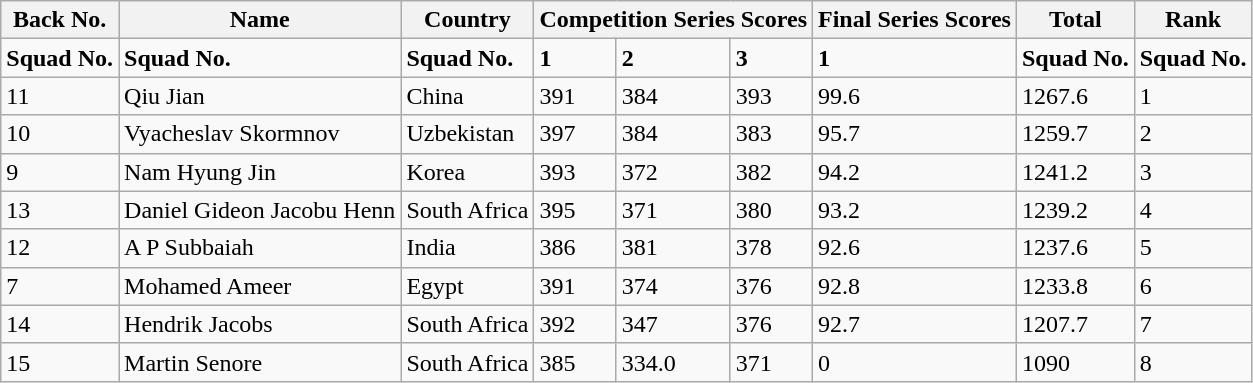<table class="wikitable">
<tr>
<th>Back No.</th>
<th>Name</th>
<th>Country</th>
<th colspan="3">Competition Series Scores</th>
<th>Final Series Scores</th>
<th>Total</th>
<th>Rank</th>
</tr>
<tr>
<td><span><strong>Squad No.</strong></span></td>
<td><span><strong>Squad No.</strong></span></td>
<td><span><strong>Squad No.</strong></span></td>
<td><strong>1</strong></td>
<td><strong>2</strong></td>
<td><strong>3</strong></td>
<td><strong>1</strong></td>
<td><span><strong>Squad No.</strong></span></td>
<td><span><strong>Squad No.</strong></span></td>
</tr>
<tr>
<td>11</td>
<td>Qiu Jian</td>
<td>China</td>
<td>391</td>
<td>384</td>
<td>393</td>
<td>99.6</td>
<td>1267.6</td>
<td>1</td>
</tr>
<tr>
<td>10</td>
<td>Vyacheslav Skormnov</td>
<td>Uzbekistan</td>
<td>397</td>
<td>384</td>
<td>383</td>
<td>95.7</td>
<td>1259.7</td>
<td>2</td>
</tr>
<tr>
<td>9</td>
<td>Nam Hyung Jin</td>
<td>Korea</td>
<td>393</td>
<td>372</td>
<td>382</td>
<td>94.2</td>
<td>1241.2</td>
<td>3</td>
</tr>
<tr>
<td>13</td>
<td>Daniel Gideon Jacobu Henn</td>
<td>South Africa</td>
<td>395</td>
<td>371</td>
<td>380</td>
<td>93.2</td>
<td>1239.2</td>
<td>4</td>
</tr>
<tr>
<td>12</td>
<td>A P Subbaiah</td>
<td>India</td>
<td>386</td>
<td>381</td>
<td>378</td>
<td>92.6</td>
<td>1237.6</td>
<td>5</td>
</tr>
<tr>
<td>7</td>
<td>Mohamed Ameer</td>
<td>Egypt</td>
<td>391</td>
<td>374</td>
<td>376</td>
<td>92.8</td>
<td>1233.8</td>
<td>6</td>
</tr>
<tr>
<td>14</td>
<td>Hendrik Jacobs</td>
<td>South Africa</td>
<td>392</td>
<td>347</td>
<td>376</td>
<td>92.7</td>
<td>1207.7</td>
<td>7</td>
</tr>
<tr>
<td>15</td>
<td>Martin Senore</td>
<td>South Africa</td>
<td>385</td>
<td>334.0</td>
<td>371</td>
<td>0</td>
<td>1090</td>
<td>8</td>
</tr>
</table>
